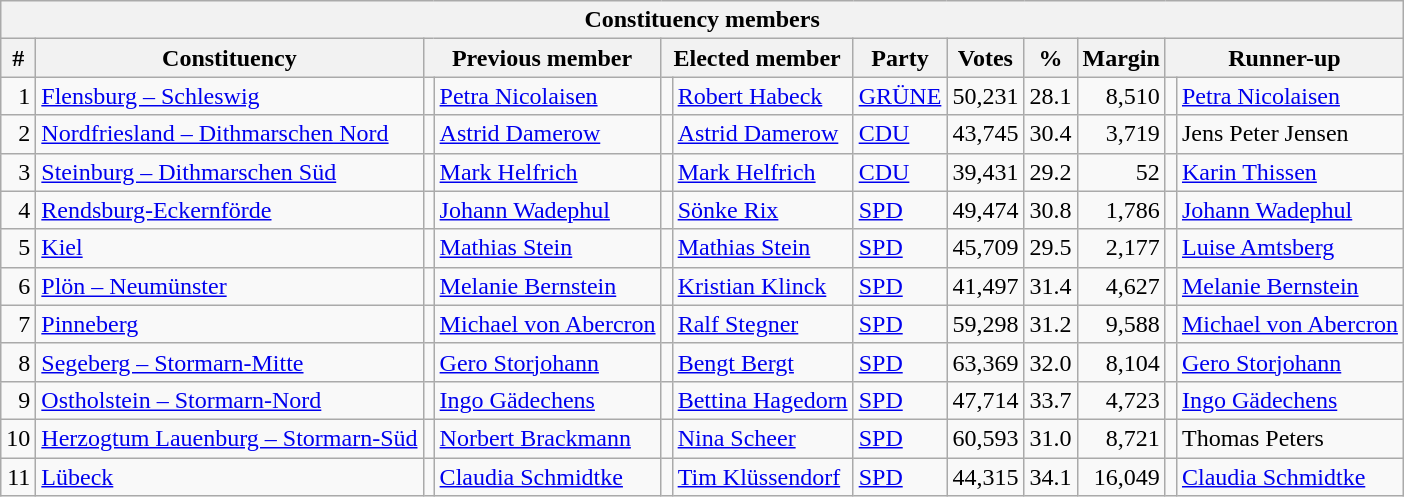<table class="wikitable sortable" style="text-align:right">
<tr>
<th colspan="12">Constituency members</th>
</tr>
<tr>
<th>#</th>
<th>Constituency</th>
<th colspan="2">Previous member</th>
<th colspan="2">Elected member</th>
<th>Party</th>
<th>Votes</th>
<th>%</th>
<th>Margin</th>
<th colspan="2">Runner-up</th>
</tr>
<tr>
<td>1</td>
<td align=left><a href='#'>Flensburg – Schleswig</a></td>
<td bgcolor=></td>
<td align=left><a href='#'>Petra Nicolaisen</a></td>
<td bgcolor=></td>
<td align=left><a href='#'>Robert Habeck</a></td>
<td align=left><a href='#'>GRÜNE</a></td>
<td>50,231</td>
<td>28.1</td>
<td>8,510</td>
<td bgcolor=></td>
<td align=left><a href='#'>Petra Nicolaisen</a></td>
</tr>
<tr>
<td>2</td>
<td align=left><a href='#'>Nordfriesland – Dithmarschen Nord</a></td>
<td bgcolor=></td>
<td align=left><a href='#'>Astrid Damerow</a></td>
<td bgcolor=></td>
<td align=left><a href='#'>Astrid Damerow</a></td>
<td align=left><a href='#'>CDU</a></td>
<td>43,745</td>
<td>30.4</td>
<td>3,719</td>
<td bgcolor=></td>
<td align=left>Jens Peter Jensen</td>
</tr>
<tr>
<td>3</td>
<td align=left><a href='#'>Steinburg – Dithmarschen Süd</a></td>
<td bgcolor=></td>
<td align=left><a href='#'>Mark Helfrich</a></td>
<td bgcolor=></td>
<td align=left><a href='#'>Mark Helfrich</a></td>
<td align=left><a href='#'>CDU</a></td>
<td>39,431</td>
<td>29.2</td>
<td>52</td>
<td bgcolor=></td>
<td align=left><a href='#'>Karin Thissen</a></td>
</tr>
<tr>
<td>4</td>
<td align=left><a href='#'>Rendsburg-Eckernförde</a></td>
<td bgcolor=></td>
<td align=left><a href='#'>Johann Wadephul</a></td>
<td bgcolor=></td>
<td align=left><a href='#'>Sönke Rix</a></td>
<td align=left><a href='#'>SPD</a></td>
<td>49,474</td>
<td>30.8</td>
<td>1,786</td>
<td bgcolor=></td>
<td align=left><a href='#'>Johann Wadephul</a></td>
</tr>
<tr>
<td>5</td>
<td align=left><a href='#'>Kiel</a></td>
<td bgcolor=></td>
<td align=left><a href='#'>Mathias Stein</a></td>
<td bgcolor=></td>
<td align=left><a href='#'>Mathias Stein</a></td>
<td align=left><a href='#'>SPD</a></td>
<td>45,709</td>
<td>29.5</td>
<td>2,177</td>
<td bgcolor=></td>
<td align=left><a href='#'>Luise Amtsberg</a></td>
</tr>
<tr>
<td>6</td>
<td align=left><a href='#'>Plön – Neumünster</a></td>
<td bgcolor=></td>
<td align=left><a href='#'>Melanie Bernstein</a></td>
<td bgcolor=></td>
<td align=left><a href='#'>Kristian Klinck</a></td>
<td align=left><a href='#'>SPD</a></td>
<td>41,497</td>
<td>31.4</td>
<td>4,627</td>
<td bgcolor=></td>
<td align=left><a href='#'>Melanie Bernstein</a></td>
</tr>
<tr>
<td>7</td>
<td align=left><a href='#'>Pinneberg</a></td>
<td bgcolor=></td>
<td align=left><a href='#'>Michael von Abercron</a></td>
<td bgcolor=></td>
<td align=left><a href='#'>Ralf Stegner</a></td>
<td align=left><a href='#'>SPD</a></td>
<td>59,298</td>
<td>31.2</td>
<td>9,588</td>
<td bgcolor=></td>
<td align=left><a href='#'>Michael von Abercron</a></td>
</tr>
<tr>
<td>8</td>
<td align=left><a href='#'>Segeberg – Stormarn-Mitte</a></td>
<td bgcolor=></td>
<td align=left><a href='#'>Gero Storjohann</a></td>
<td bgcolor=></td>
<td align=left><a href='#'>Bengt Bergt</a></td>
<td align=left><a href='#'>SPD</a></td>
<td>63,369</td>
<td>32.0</td>
<td>8,104</td>
<td bgcolor=></td>
<td align=left><a href='#'>Gero Storjohann</a></td>
</tr>
<tr>
<td>9</td>
<td align=left><a href='#'>Ostholstein – Stormarn-Nord</a></td>
<td bgcolor=></td>
<td align=left><a href='#'>Ingo Gädechens</a></td>
<td bgcolor=></td>
<td align=left><a href='#'>Bettina Hagedorn</a></td>
<td align=left><a href='#'>SPD</a></td>
<td>47,714</td>
<td>33.7</td>
<td>4,723</td>
<td bgcolor=></td>
<td align=left><a href='#'>Ingo Gädechens</a></td>
</tr>
<tr>
<td>10</td>
<td align=left><a href='#'>Herzogtum Lauenburg – Stormarn-Süd</a></td>
<td bgcolor=></td>
<td align=left><a href='#'>Norbert Brackmann</a></td>
<td bgcolor=></td>
<td align=left><a href='#'>Nina Scheer</a></td>
<td align=left><a href='#'>SPD</a></td>
<td>60,593</td>
<td>31.0</td>
<td>8,721</td>
<td bgcolor=></td>
<td align=left>Thomas Peters</td>
</tr>
<tr>
<td>11</td>
<td align=left><a href='#'>Lübeck</a></td>
<td bgcolor=></td>
<td align=left><a href='#'>Claudia Schmidtke</a></td>
<td bgcolor=></td>
<td align=left><a href='#'>Tim Klüssendorf</a></td>
<td align=left><a href='#'>SPD</a></td>
<td>44,315</td>
<td>34.1</td>
<td>16,049</td>
<td bgcolor=></td>
<td align=left><a href='#'>Claudia Schmidtke</a></td>
</tr>
</table>
